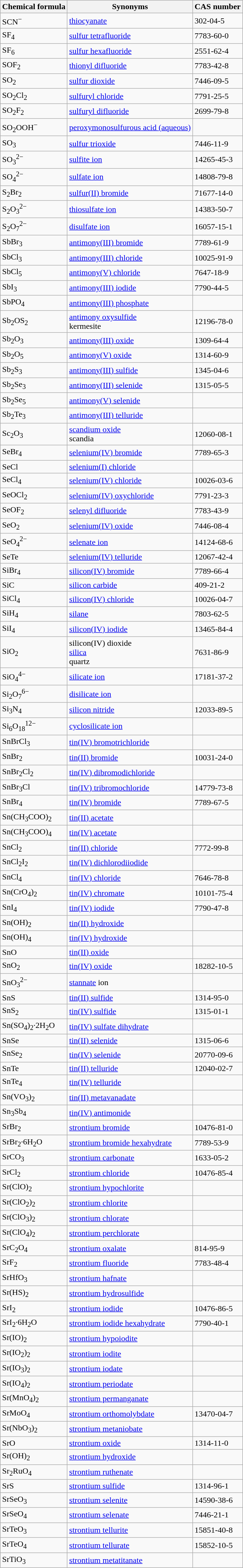<table class="wikitable sortable">
<tr>
<th>Chemical formula</th>
<th>Synonyms</th>
<th>CAS number</th>
</tr>
<tr>
<td>SCN<sup>−</sup></td>
<td><a href='#'>thiocyanate</a></td>
<td>302-04-5</td>
</tr>
<tr>
<td>SF<sub>4</sub></td>
<td><a href='#'>sulfur tetrafluoride</a></td>
<td>7783-60-0</td>
</tr>
<tr>
<td>SF<sub>6</sub></td>
<td><a href='#'>sulfur hexafluoride</a></td>
<td>2551-62-4</td>
</tr>
<tr>
<td>SOF<sub>2</sub></td>
<td><a href='#'>thionyl difluoride</a></td>
<td>7783-42-8</td>
</tr>
<tr>
<td>SO<sub>2</sub></td>
<td><a href='#'>sulfur dioxide</a></td>
<td>7446-09-5</td>
</tr>
<tr>
<td>SO<sub>2</sub>Cl<sub>2</sub></td>
<td><a href='#'>sulfuryl chloride</a></td>
<td>7791-25-5</td>
</tr>
<tr>
<td>SO<sub>2</sub>F<sub>2</sub></td>
<td><a href='#'>sulfuryl difluoride</a></td>
<td>2699-79-8</td>
</tr>
<tr>
<td>SO<sub>2</sub>OOH<sup>−</sup></td>
<td><a href='#'>peroxymonosulfurous acid (aqueous)</a></td>
<td></td>
</tr>
<tr>
<td>SO<sub>3</sub></td>
<td><a href='#'>sulfur trioxide</a></td>
<td>7446-11-9</td>
</tr>
<tr>
<td>SO<sub>3</sub><sup>2−</sup></td>
<td><a href='#'>sulfite ion</a></td>
<td>14265-45-3</td>
</tr>
<tr>
<td>SO<sub>4</sub><sup>2−</sup></td>
<td><a href='#'>sulfate ion</a></td>
<td>14808-79-8</td>
</tr>
<tr>
<td>S<sub>2</sub>Br<sub>2</sub></td>
<td><a href='#'>sulfur(II) bromide</a></td>
<td>71677-14-0</td>
</tr>
<tr>
<td>S<sub>2</sub>O<sub>3</sub><sup>2−</sup></td>
<td><a href='#'>thiosulfate ion</a></td>
<td>14383-50-7</td>
</tr>
<tr>
<td>S<sub>2</sub>O<sub>7</sub><sup>2−</sup></td>
<td><a href='#'>disulfate ion</a></td>
<td>16057-15-1</td>
</tr>
<tr>
<td>SbBr<sub>3</sub></td>
<td><a href='#'>antimony(III) bromide</a></td>
<td>7789-61-9</td>
</tr>
<tr>
<td>SbCl<sub>3</sub></td>
<td><a href='#'>antimony(III) chloride</a></td>
<td>10025-91-9</td>
</tr>
<tr>
<td>SbCl<sub>5</sub></td>
<td><a href='#'>antimony(V) chloride</a></td>
<td>7647-18-9</td>
</tr>
<tr>
<td>SbI<sub>3</sub></td>
<td><a href='#'>antimony(III) iodide</a></td>
<td>7790-44-5</td>
</tr>
<tr>
<td>SbPO<sub>4</sub></td>
<td><a href='#'>antimony(III) phosphate</a></td>
<td></td>
</tr>
<tr>
<td>Sb<sub>2</sub>OS<sub>2</sub></td>
<td><a href='#'>antimony oxysulfide</a> <br> kermesite</td>
<td>12196-78-0</td>
</tr>
<tr>
<td>Sb<sub>2</sub>O<sub>3</sub></td>
<td><a href='#'>antimony(III) oxide</a></td>
<td>1309-64-4</td>
</tr>
<tr>
<td>Sb<sub>2</sub>O<sub>5</sub></td>
<td><a href='#'>antimony(V) oxide</a></td>
<td>1314-60-9</td>
</tr>
<tr>
<td>Sb<sub>2</sub>S<sub>3</sub></td>
<td><a href='#'>antimony(III) sulfide</a></td>
<td>1345-04-6</td>
</tr>
<tr>
<td>Sb<sub>2</sub>Se<sub>3</sub></td>
<td><a href='#'>antimony(III) selenide</a></td>
<td>1315-05-5</td>
</tr>
<tr>
<td>Sb<sub>2</sub>Se<sub>5</sub></td>
<td><a href='#'>antimony(V) selenide</a></td>
<td></td>
</tr>
<tr>
<td>Sb<sub>2</sub>Te<sub>3</sub></td>
<td><a href='#'>antimony(III) telluride</a></td>
<td></td>
</tr>
<tr>
<td>Sc<sub>2</sub>O<sub>3</sub></td>
<td><a href='#'>scandium oxide</a> <br> scandia</td>
<td>12060-08-1</td>
</tr>
<tr>
<td>SeBr<sub>4</sub></td>
<td><a href='#'>selenium(IV) bromide</a></td>
<td>7789-65-3</td>
</tr>
<tr>
<td>SeCl</td>
<td><a href='#'>selenium(I) chloride</a></td>
<td></td>
</tr>
<tr>
<td>SeCl<sub>4</sub></td>
<td><a href='#'>selenium(IV) chloride</a></td>
<td>10026-03-6</td>
</tr>
<tr>
<td>SeOCl<sub>2</sub></td>
<td><a href='#'>selenium(IV) oxychloride</a></td>
<td>7791-23-3</td>
</tr>
<tr>
<td>SeOF<sub>2</sub></td>
<td><a href='#'>selenyl difluoride</a></td>
<td>7783-43-9</td>
</tr>
<tr>
<td>SeO<sub>2</sub></td>
<td><a href='#'>selenium(IV) oxide</a></td>
<td>7446-08-4</td>
</tr>
<tr>
<td>SeO<sub>4</sub><sup>2−</sup></td>
<td><a href='#'>selenate ion</a></td>
<td>14124-68-6</td>
</tr>
<tr>
<td>SeTe</td>
<td><a href='#'>selenium(IV) telluride</a></td>
<td>12067-42-4</td>
</tr>
<tr>
<td>SiBr<sub>4</sub></td>
<td><a href='#'>silicon(IV) bromide</a></td>
<td>7789-66-4</td>
</tr>
<tr>
<td>SiC</td>
<td><a href='#'>silicon carbide</a></td>
<td>409-21-2</td>
</tr>
<tr>
<td>SiCl<sub>4</sub></td>
<td><a href='#'>silicon(IV) chloride</a></td>
<td>10026-04-7</td>
</tr>
<tr>
<td>SiH<sub>4</sub></td>
<td><a href='#'>silane</a></td>
<td>7803-62-5</td>
</tr>
<tr>
<td>SiI<sub>4</sub></td>
<td><a href='#'>silicon(IV) iodide</a></td>
<td>13465-84-4</td>
</tr>
<tr>
<td>SiO<sub>2</sub></td>
<td>silicon(IV) dioxide <br> <a href='#'>silica</a> <br> quartz</td>
<td>7631-86-9</td>
</tr>
<tr>
<td>SiO<sub>4</sub><sup>4−</sup></td>
<td><a href='#'>silicate ion</a></td>
<td>17181-37-2</td>
</tr>
<tr>
<td>Si<sub>2</sub>O<sub>7</sub><sup>6−</sup></td>
<td><a href='#'>disilicate ion</a></td>
<td></td>
</tr>
<tr>
<td>Si<sub>3</sub>N<sub>4</sub></td>
<td><a href='#'>silicon nitride</a></td>
<td>12033-89-5</td>
</tr>
<tr>
<td>Si<sub>6</sub>O<sub>18</sub><sup>12−</sup></td>
<td><a href='#'>cyclosilicate ion</a></td>
<td></td>
</tr>
<tr>
<td>SnBrCl<sub>3</sub></td>
<td><a href='#'>tin(IV) bromotrichloride</a></td>
<td></td>
</tr>
<tr>
<td>SnBr<sub>2</sub></td>
<td><a href='#'>tin(II) bromide</a></td>
<td>10031-24-0</td>
</tr>
<tr>
<td>SnBr<sub>2</sub>Cl<sub>2</sub></td>
<td><a href='#'>tin(IV) dibromodichloride</a></td>
<td></td>
</tr>
<tr>
<td>SnBr<sub>3</sub>Cl</td>
<td><a href='#'>tin(IV) tribromochloride</a></td>
<td>14779-73-8</td>
</tr>
<tr>
<td>SnBr<sub>4</sub></td>
<td><a href='#'>tin(IV) bromide</a></td>
<td>7789-67-5</td>
</tr>
<tr>
<td>Sn(CH<sub>3</sub>COO)<sub>2</sub></td>
<td><a href='#'>tin(II) acetate</a></td>
<td></td>
</tr>
<tr>
<td>Sn(CH<sub>3</sub>COO)<sub>4</sub></td>
<td><a href='#'>tin(IV) acetate</a></td>
<td></td>
</tr>
<tr>
<td>SnCl<sub>2</sub></td>
<td><a href='#'>tin(II) chloride</a></td>
<td>7772-99-8</td>
</tr>
<tr>
<td>SnCl<sub>2</sub>I<sub>2</sub></td>
<td><a href='#'>tin(IV) dichlorodiiodide</a></td>
<td></td>
</tr>
<tr>
<td>SnCl<sub>4</sub></td>
<td><a href='#'>tin(IV) chloride</a></td>
<td>7646-78-8</td>
</tr>
<tr>
<td>Sn(CrO<sub>4</sub>)<sub>2</sub></td>
<td><a href='#'>tin(IV) chromate</a></td>
<td>10101-75-4</td>
</tr>
<tr>
<td>SnI<sub>4</sub></td>
<td><a href='#'>tin(IV) iodide</a></td>
<td>7790-47-8</td>
</tr>
<tr>
<td>Sn(OH)<sub>2</sub></td>
<td><a href='#'>tin(II) hydroxide</a></td>
<td></td>
</tr>
<tr>
<td>Sn(OH)<sub>4</sub></td>
<td><a href='#'>tin(IV) hydroxide</a></td>
<td></td>
</tr>
<tr>
<td>SnO</td>
<td><a href='#'>tin(II) oxide</a></td>
<td></td>
</tr>
<tr>
<td>SnO<sub>2</sub></td>
<td><a href='#'>tin(IV) oxide</a></td>
<td>18282-10-5</td>
</tr>
<tr>
<td>SnO<sub>3</sub><sup>2−</sup></td>
<td><a href='#'>stannate</a> ion</td>
<td></td>
</tr>
<tr>
<td>SnS</td>
<td><a href='#'>tin(II) sulfide</a></td>
<td>1314-95-0</td>
</tr>
<tr>
<td>SnS<sub>2</sub></td>
<td><a href='#'>tin(IV) sulfide</a></td>
<td>1315-01-1</td>
</tr>
<tr>
<td>Sn(SO<sub>4</sub>)<sub>2</sub>·2H<sub>2</sub>O</td>
<td><a href='#'>tin(IV) sulfate dihydrate</a></td>
<td></td>
</tr>
<tr>
<td>SnSe</td>
<td><a href='#'>tin(II) selenide</a></td>
<td>1315-06-6</td>
</tr>
<tr>
<td>SnSe<sub>2</sub></td>
<td><a href='#'>tin(IV) selenide</a></td>
<td>20770-09-6</td>
</tr>
<tr>
<td>SnTe</td>
<td><a href='#'>tin(II) telluride</a></td>
<td>12040-02-7</td>
</tr>
<tr>
<td>SnTe<sub>4</sub></td>
<td><a href='#'>tin(IV) telluride</a></td>
<td></td>
</tr>
<tr>
<td>Sn(VO<sub>3</sub>)<sub>2</sub></td>
<td><a href='#'>tin(II) metavanadate</a></td>
<td></td>
</tr>
<tr>
<td>Sn<sub>3</sub>Sb<sub>4</sub></td>
<td><a href='#'>tin(IV) antimonide</a></td>
<td></td>
</tr>
<tr>
<td>SrBr<sub>2</sub></td>
<td><a href='#'>strontium bromide</a></td>
<td>10476-81-0</td>
</tr>
<tr>
<td>SrBr<sub>2</sub>·6H<sub>2</sub>O</td>
<td><a href='#'>strontium bromide hexahydrate</a></td>
<td>7789-53-9</td>
</tr>
<tr>
<td>SrCO<sub>3</sub></td>
<td><a href='#'>strontium carbonate</a></td>
<td>1633-05-2</td>
</tr>
<tr>
<td>SrCl<sub>2</sub></td>
<td><a href='#'>strontium chloride</a></td>
<td>10476-85-4</td>
</tr>
<tr>
<td>Sr(ClO)<sub>2</sub></td>
<td><a href='#'>strontium hypochlorite</a></td>
<td></td>
</tr>
<tr>
<td>Sr(ClO<sub>2</sub>)<sub>2</sub></td>
<td><a href='#'>strontium chlorite</a></td>
<td></td>
</tr>
<tr>
<td>Sr(ClO<sub>3</sub>)<sub>2</sub></td>
<td><a href='#'>strontium chlorate</a></td>
<td></td>
</tr>
<tr>
<td>Sr(ClO<sub>4</sub>)<sub>2</sub></td>
<td><a href='#'>strontium perchlorate</a></td>
<td></td>
</tr>
<tr>
<td>SrC<sub>2</sub>O<sub>4</sub></td>
<td><a href='#'>strontium oxalate</a></td>
<td>814-95-9</td>
</tr>
<tr>
<td>SrF<sub>2</sub></td>
<td><a href='#'>strontium fluoride</a></td>
<td>7783-48-4</td>
</tr>
<tr>
<td>SrHfO<sub>3</sub></td>
<td><a href='#'>strontium hafnate</a></td>
<td></td>
</tr>
<tr>
<td>Sr(HS)<sub>2</sub></td>
<td><a href='#'>strontium hydrosulfide</a></td>
<td></td>
</tr>
<tr>
<td>SrI<sub>2</sub></td>
<td><a href='#'>strontium iodide</a></td>
<td>10476-86-5</td>
</tr>
<tr>
<td>SrI<sub>2</sub>·6H<sub>2</sub>O</td>
<td><a href='#'>strontium iodide hexahydrate</a></td>
<td>7790-40-1</td>
</tr>
<tr>
<td>Sr(IO)<sub>2</sub></td>
<td><a href='#'>strontium hypoiodite</a></td>
<td></td>
</tr>
<tr>
<td>Sr(IO<sub>2</sub>)<sub>2</sub></td>
<td><a href='#'>strontium iodite</a></td>
<td></td>
</tr>
<tr>
<td>Sr(IO<sub>3</sub>)<sub>2</sub></td>
<td><a href='#'>strontium iodate</a></td>
<td></td>
</tr>
<tr>
<td>Sr(IO<sub>4</sub>)<sub>2</sub></td>
<td><a href='#'>strontium periodate</a></td>
<td></td>
</tr>
<tr>
<td>Sr(MnO<sub>4</sub>)<sub>2</sub></td>
<td><a href='#'>strontium permanganate</a></td>
<td></td>
</tr>
<tr>
<td>SrMoO<sub>4</sub></td>
<td><a href='#'>strontium orthomolybdate</a></td>
<td>13470-04-7</td>
</tr>
<tr>
<td>Sr(NbO<sub>3</sub>)<sub>2</sub></td>
<td><a href='#'>strontium metaniobate</a></td>
<td></td>
</tr>
<tr>
<td>SrO</td>
<td><a href='#'>strontium oxide</a></td>
<td>1314-11-0</td>
</tr>
<tr>
<td>Sr(OH)<sub>2</sub></td>
<td><a href='#'>strontium hydroxide</a></td>
<td></td>
</tr>
<tr>
<td>Sr<sub>2</sub>RuO<sub>4</sub></td>
<td><a href='#'>strontium ruthenate</a></td>
<td></td>
</tr>
<tr>
<td>SrS</td>
<td><a href='#'>strontium sulfide</a></td>
<td>1314-96-1</td>
</tr>
<tr>
<td>SrSeO<sub>3</sub></td>
<td><a href='#'>strontium selenite</a></td>
<td>14590-38-6</td>
</tr>
<tr>
<td>SrSeO<sub>4</sub></td>
<td><a href='#'>strontium selenate</a></td>
<td>7446-21-1</td>
</tr>
<tr>
<td>SrTeO<sub>3</sub></td>
<td><a href='#'>strontium tellurite</a></td>
<td>15851-40-8</td>
</tr>
<tr>
<td>SrTeO<sub>4</sub></td>
<td><a href='#'>strontium tellurate</a></td>
<td>15852-10-5</td>
</tr>
<tr>
<td>SrTiO<sub>3</sub></td>
<td><a href='#'>strontium metatitanate</a></td>
<td></td>
</tr>
</table>
